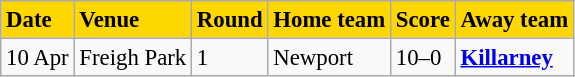<table class="wikitable" style=" float:left; margin:0.5em auto; font-size:95%">
<tr bgcolor="#FFD700">
<td><strong>Date</strong></td>
<td><strong>Venue</strong></td>
<td><strong>Round</strong></td>
<td><strong>Home team</strong></td>
<td><strong>Score</strong></td>
<td><strong>Away team</strong></td>
</tr>
<tr>
<td>10 Apr</td>
<td>Freigh Park</td>
<td>1</td>
<td>Newport</td>
<td>10–0</td>
<td><strong><a href='#'>Killarney</a></strong></td>
</tr>
</table>
